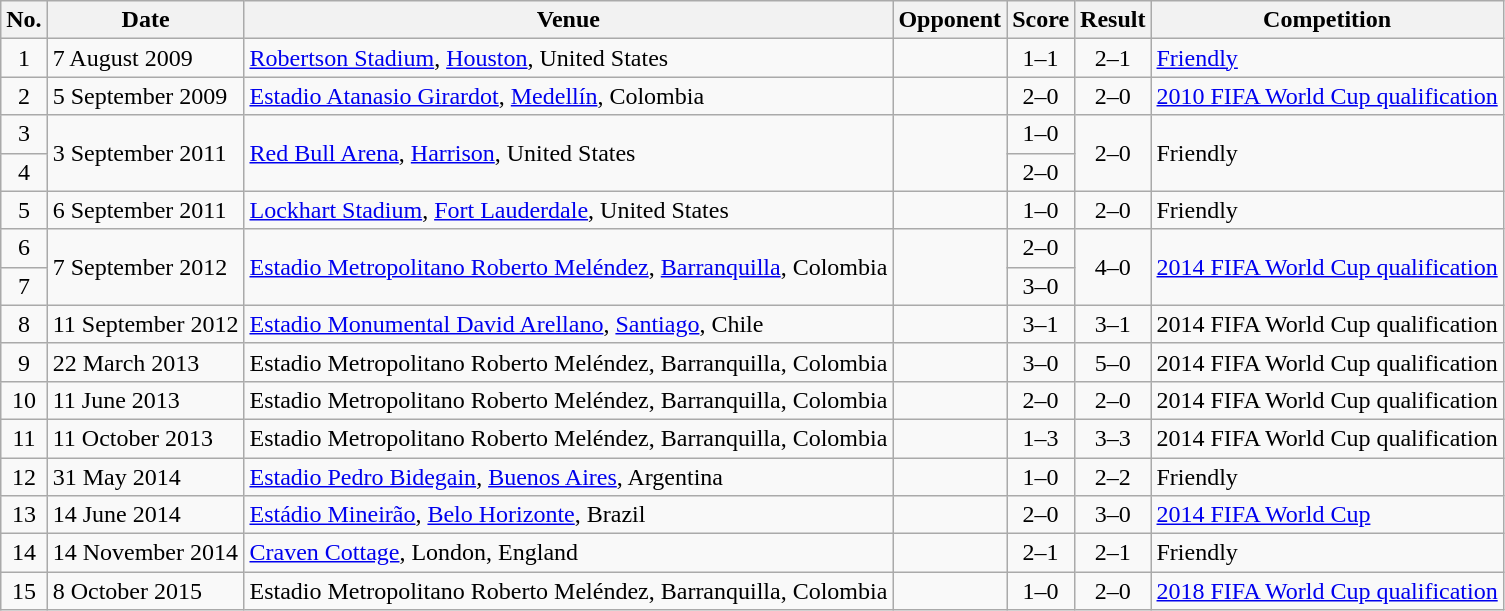<table class="wikitable sortable">
<tr>
<th scope="col">No.</th>
<th scope="col">Date</th>
<th scope="col">Venue</th>
<th scope="col">Opponent</th>
<th scope="col">Score</th>
<th scope="col">Result</th>
<th scope="col">Competition</th>
</tr>
<tr>
<td align="center">1</td>
<td>7 August 2009</td>
<td><a href='#'>Robertson Stadium</a>, <a href='#'>Houston</a>, United States</td>
<td></td>
<td align="center">1–1</td>
<td align="center">2–1</td>
<td><a href='#'>Friendly</a></td>
</tr>
<tr>
<td align="center">2</td>
<td>5 September 2009</td>
<td><a href='#'>Estadio Atanasio Girardot</a>, <a href='#'>Medellín</a>, Colombia</td>
<td></td>
<td align="center">2–0</td>
<td align="center">2–0</td>
<td><a href='#'>2010 FIFA World Cup qualification</a></td>
</tr>
<tr>
<td align="center">3</td>
<td rowspan="2">3 September 2011</td>
<td rowspan="2"><a href='#'>Red Bull Arena</a>, <a href='#'>Harrison</a>, United States</td>
<td rowspan="2"></td>
<td align="center">1–0</td>
<td rowspan="2" style="text-align:center">2–0</td>
<td rowspan="2">Friendly</td>
</tr>
<tr>
<td align="center">4</td>
<td align="center">2–0</td>
</tr>
<tr>
<td align="center">5</td>
<td>6 September 2011</td>
<td><a href='#'>Lockhart Stadium</a>, <a href='#'>Fort Lauderdale</a>, United States</td>
<td></td>
<td align="center">1–0</td>
<td align="center">2–0</td>
<td>Friendly</td>
</tr>
<tr>
<td align="center">6</td>
<td rowspan="2">7 September 2012</td>
<td rowspan="2"><a href='#'>Estadio Metropolitano Roberto Meléndez</a>, <a href='#'>Barranquilla</a>, Colombia</td>
<td rowspan="2"></td>
<td align="center">2–0</td>
<td rowspan="2" style="text-align:center">4–0</td>
<td rowspan="2"><a href='#'>2014 FIFA World Cup qualification</a></td>
</tr>
<tr>
<td align="center">7</td>
<td align="center">3–0</td>
</tr>
<tr>
<td align="center">8</td>
<td>11 September 2012</td>
<td><a href='#'>Estadio Monumental David Arellano</a>, <a href='#'>Santiago</a>, Chile</td>
<td></td>
<td align="center">3–1</td>
<td align="center">3–1</td>
<td>2014 FIFA World Cup qualification</td>
</tr>
<tr>
<td align="center">9</td>
<td>22 March 2013</td>
<td>Estadio Metropolitano Roberto Meléndez, Barranquilla, Colombia</td>
<td></td>
<td align="center">3–0</td>
<td align="center">5–0</td>
<td>2014 FIFA World Cup qualification</td>
</tr>
<tr>
<td align="center">10</td>
<td>11 June 2013</td>
<td>Estadio Metropolitano Roberto Meléndez, Barranquilla, Colombia</td>
<td></td>
<td align="center">2–0</td>
<td align="center">2–0</td>
<td>2014 FIFA World Cup qualification</td>
</tr>
<tr>
<td align="center">11</td>
<td>11 October 2013</td>
<td>Estadio Metropolitano Roberto Meléndez, Barranquilla, Colombia</td>
<td></td>
<td align="center">1–3</td>
<td align="center">3–3</td>
<td>2014 FIFA World Cup qualification</td>
</tr>
<tr>
<td align="center">12</td>
<td>31 May 2014</td>
<td><a href='#'>Estadio Pedro Bidegain</a>, <a href='#'>Buenos Aires</a>, Argentina</td>
<td></td>
<td align="center">1–0</td>
<td align="center">2–2</td>
<td>Friendly</td>
</tr>
<tr>
<td align="center">13</td>
<td>14 June 2014</td>
<td><a href='#'>Estádio Mineirão</a>, <a href='#'>Belo Horizonte</a>, Brazil</td>
<td></td>
<td align="center">2–0</td>
<td align="center">3–0</td>
<td><a href='#'>2014 FIFA World Cup</a></td>
</tr>
<tr>
<td align="center">14</td>
<td>14 November 2014</td>
<td><a href='#'>Craven Cottage</a>, London, England</td>
<td></td>
<td align="center">2–1</td>
<td align="center">2–1</td>
<td>Friendly</td>
</tr>
<tr>
<td align="center">15</td>
<td>8 October 2015</td>
<td>Estadio Metropolitano Roberto Meléndez, Barranquilla, Colombia</td>
<td></td>
<td align="center">1–0</td>
<td align="center">2–0</td>
<td><a href='#'>2018 FIFA World Cup qualification</a></td>
</tr>
</table>
